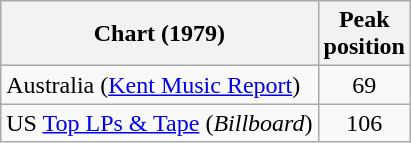<table class="wikitable sortable plainrowheaders">
<tr>
<th scope="col">Chart (1979)</th>
<th scope="col">Peak<br>position</th>
</tr>
<tr>
<td>Australia (<a href='#'>Kent Music Report</a>)</td>
<td align="center">69</td>
</tr>
<tr>
<td>US <a href='#'>Top LPs & Tape</a> (<em>Billboard</em>)</td>
<td align="center">106</td>
</tr>
</table>
